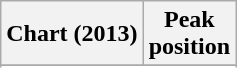<table class="wikitable plainrowheaders sortable">
<tr>
<th scope="col">Chart (2013)</th>
<th scope="col">Peak<br>position</th>
</tr>
<tr>
</tr>
<tr>
</tr>
<tr>
</tr>
</table>
